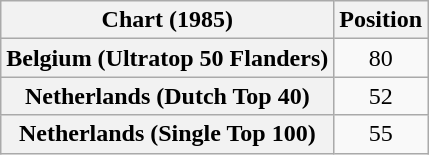<table class="wikitable sortable plainrowheaders" style="text-align:center">
<tr>
<th scope="col">Chart (1985)</th>
<th scope="col">Position</th>
</tr>
<tr>
<th scope="row">Belgium (Ultratop 50 Flanders)</th>
<td>80</td>
</tr>
<tr>
<th scope="row">Netherlands (Dutch Top 40)</th>
<td>52</td>
</tr>
<tr>
<th scope="row">Netherlands (Single Top 100)</th>
<td>55</td>
</tr>
</table>
